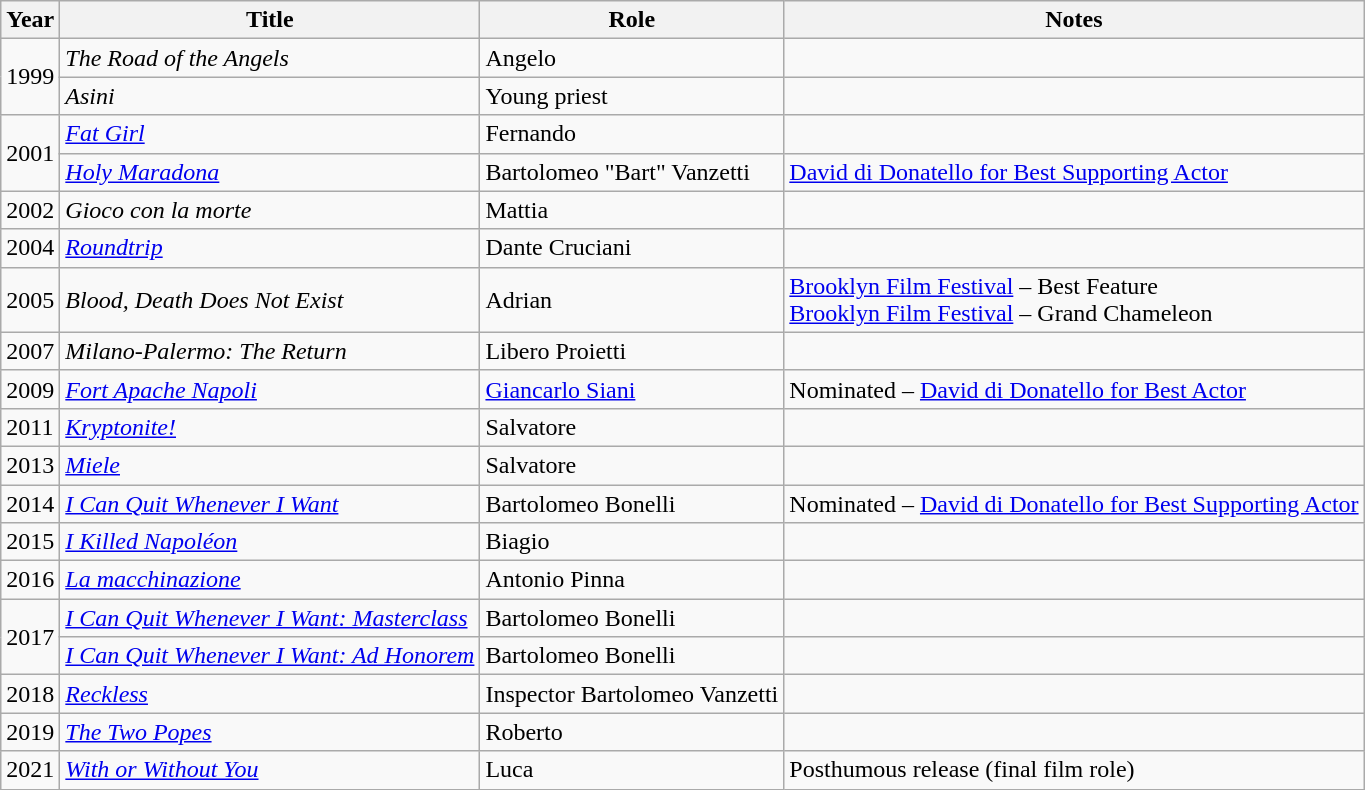<table class="wikitable sortable">
<tr>
<th>Year</th>
<th>Title</th>
<th>Role</th>
<th class="unsortable">Notes</th>
</tr>
<tr>
<td rowspan="2">1999</td>
<td><em>The Road of the Angels</em></td>
<td>Angelo</td>
<td></td>
</tr>
<tr>
<td><em>Asini</em></td>
<td>Young priest</td>
<td></td>
</tr>
<tr>
<td rowspan="2">2001</td>
<td><em><a href='#'>Fat Girl</a></em></td>
<td>Fernando</td>
<td></td>
</tr>
<tr>
<td><em><a href='#'>Holy Maradona</a></em></td>
<td>Bartolomeo "Bart" Vanzetti</td>
<td><a href='#'>David di Donatello for Best Supporting Actor</a></td>
</tr>
<tr>
<td>2002</td>
<td><em>Gioco con la morte</em></td>
<td>Mattia</td>
<td></td>
</tr>
<tr>
<td>2004</td>
<td><em><a href='#'>Roundtrip</a></em></td>
<td>Dante Cruciani</td>
<td></td>
</tr>
<tr>
<td>2005</td>
<td><em>Blood, Death Does Not Exist</em></td>
<td>Adrian</td>
<td><a href='#'>Brooklyn Film Festival</a> – Best Feature<br><a href='#'>Brooklyn Film Festival</a> – Grand Chameleon</td>
</tr>
<tr>
<td>2007</td>
<td><em>Milano-Palermo: The Return</em></td>
<td>Libero Proietti</td>
<td></td>
</tr>
<tr>
<td>2009</td>
<td><em><a href='#'>Fort Apache Napoli</a></em></td>
<td><a href='#'>Giancarlo Siani</a></td>
<td>Nominated – <a href='#'>David di Donatello for Best Actor</a></td>
</tr>
<tr>
<td>2011</td>
<td><em><a href='#'>Kryptonite!</a></em></td>
<td>Salvatore</td>
<td></td>
</tr>
<tr>
<td>2013</td>
<td><em><a href='#'>Miele</a></em></td>
<td>Salvatore</td>
<td></td>
</tr>
<tr>
<td>2014</td>
<td><em><a href='#'>I Can Quit Whenever I Want</a></em></td>
<td>Bartolomeo Bonelli</td>
<td>Nominated – <a href='#'>David di Donatello for Best Supporting Actor</a></td>
</tr>
<tr>
<td>2015</td>
<td><em><a href='#'>I Killed Napoléon</a></em></td>
<td>Biagio</td>
<td></td>
</tr>
<tr>
<td>2016</td>
<td><em><a href='#'>La macchinazione</a></em></td>
<td>Antonio Pinna</td>
<td></td>
</tr>
<tr>
<td rowspan="2">2017</td>
<td><em><a href='#'>I Can Quit Whenever I Want: Masterclass</a></em></td>
<td>Bartolomeo Bonelli</td>
<td></td>
</tr>
<tr>
<td><em><a href='#'>I Can Quit Whenever I Want: Ad Honorem</a></em></td>
<td>Bartolomeo Bonelli</td>
<td></td>
</tr>
<tr>
<td>2018</td>
<td><em><a href='#'>Reckless</a></em></td>
<td>Inspector Bartolomeo Vanzetti</td>
<td></td>
</tr>
<tr>
<td>2019</td>
<td><em><a href='#'>The Two Popes</a></em></td>
<td>Roberto</td>
<td></td>
</tr>
<tr>
<td>2021</td>
<td><em><a href='#'>With or Without You</a></em></td>
<td>Luca</td>
<td>Posthumous release (final film role)</td>
</tr>
</table>
